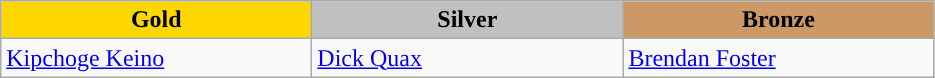<table class="wikitable">
<tr>
<th scope=col style="background-color:gold; width:200px;">Gold</th>
<th scope=col style="background-color:silver; width:200px;">Silver</th>
<th scope=col style="background-color:#cc9966; width:200px;">Bronze</th>
</tr>
<tr>
<td><a href='#'>Kipchoge Keino</a><br><em></em></td>
<td><a href='#'>Dick Quax</a><br><em></em></td>
<td><a href='#'>Brendan Foster</a><br><em></em></td>
</tr>
</table>
